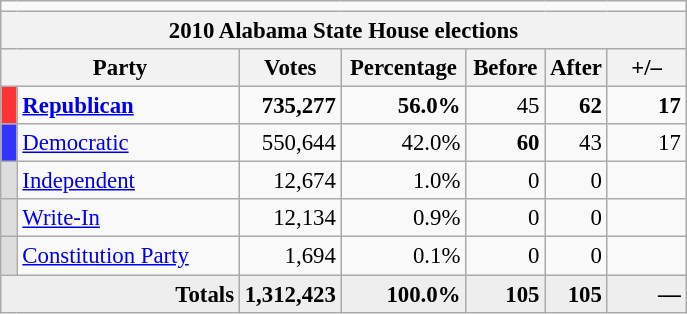<table class="wikitable" style="font-size:95%;">
<tr>
<td colspan=15 align=center></td>
</tr>
<tr>
<th colspan="9">2010 Alabama State House elections</th>
</tr>
<tr>
<th colspan=2 style="width: 10em">Party</th>
<th style="width: 4em">Votes</th>
<th style="width: 5em">Percentage</th>
<th style="width: 3em">Before</th>
<th style="width: 1em">After</th>
<th style="width: 3em">+/–</th>
</tr>
<tr>
<th style="background:#f33; width:3px;"></th>
<td style="width: 130px"><strong><a href='#'>Republican</a></strong></td>
<td style="text-align:right;"><strong>735,277</strong></td>
<td style="text-align:right;"><strong>56.0%</strong></td>
<td style="text-align:right;">45</td>
<td style="text-align:right;"><strong>62</strong></td>
<td style="text-align:right;"><strong> 17</strong></td>
</tr>
<tr>
<th style="background:#33f; width:3px;"></th>
<td style="width: 130px"><a href='#'>Democratic</a></td>
<td style="text-align:right;">550,644</td>
<td style="text-align:right;">42.0%</td>
<td style="text-align:right;"><strong>60</strong></td>
<td style="text-align:right;">43</td>
<td style="text-align:right;"> 17</td>
</tr>
<tr>
<th style="background:#ddd; width:3px;"></th>
<td style="width: 130px"><a href='#'>Independent</a></td>
<td style="text-align:right;">12,674</td>
<td style="text-align:right;">1.0%</td>
<td style="text-align:right;">0</td>
<td style="text-align:right;">0</td>
<td style="text-align:right;"></td>
</tr>
<tr>
<th style="background:#ddd; width:3px;"></th>
<td style="width: 130px"><a href='#'>Write-In</a></td>
<td style="text-align:right;">12,134</td>
<td style="text-align:right;">0.9%</td>
<td style="text-align:right;">0</td>
<td style="text-align:right;">0</td>
<td style="text-align:right;"></td>
</tr>
<tr>
<th style="background:#ddd; width:3px;"></th>
<td style="width: 130px"><a href='#'>Constitution Party</a></td>
<td style="text-align:right;">1,694</td>
<td style="text-align:right;">0.1%</td>
<td style="text-align:right;">0</td>
<td style="text-align:right;">0</td>
<td style="text-align:right;"></td>
</tr>
<tr style="background:#eee; text-align:right;">
<td colspan="2"><strong>Totals</strong></td>
<td><strong>1,312,423</strong></td>
<td><strong>100.0%</strong></td>
<td><strong>105</strong></td>
<td><strong>105</strong></td>
<td><strong>—</strong></td>
</tr>
</table>
